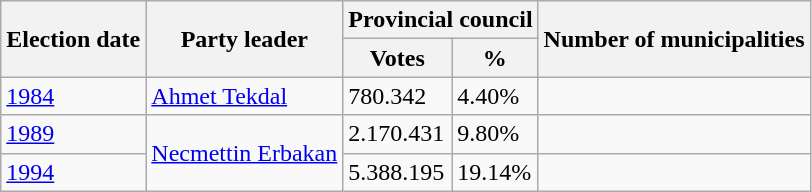<table class="wikitable">
<tr>
<th rowspan="2">Election date</th>
<th rowspan="2">Party leader</th>
<th colspan="2">Provincial council</th>
<th rowspan="2"><strong>Number of municipalities</strong></th>
</tr>
<tr>
<th>Votes</th>
<th>%</th>
</tr>
<tr>
<td><a href='#'>1984</a></td>
<td><a href='#'>Ahmet Tekdal</a></td>
<td>780.342</td>
<td>4.40%</td>
<td></td>
</tr>
<tr>
<td><a href='#'>1989</a></td>
<td rowspan="2"><a href='#'>Necmettin Erbakan</a></td>
<td>2.170.431</td>
<td>9.80%</td>
<td></td>
</tr>
<tr>
<td><a href='#'>1994</a></td>
<td>5.388.195</td>
<td>19.14%</td>
<td></td>
</tr>
</table>
